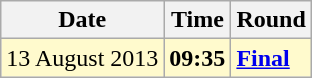<table class="wikitable">
<tr>
<th>Date</th>
<th>Time</th>
<th>Round</th>
</tr>
<tr style=background:lemonchiffon>
<td>13 August 2013</td>
<td><strong>09:35</strong></td>
<td><strong><a href='#'>Final</a></strong></td>
</tr>
</table>
